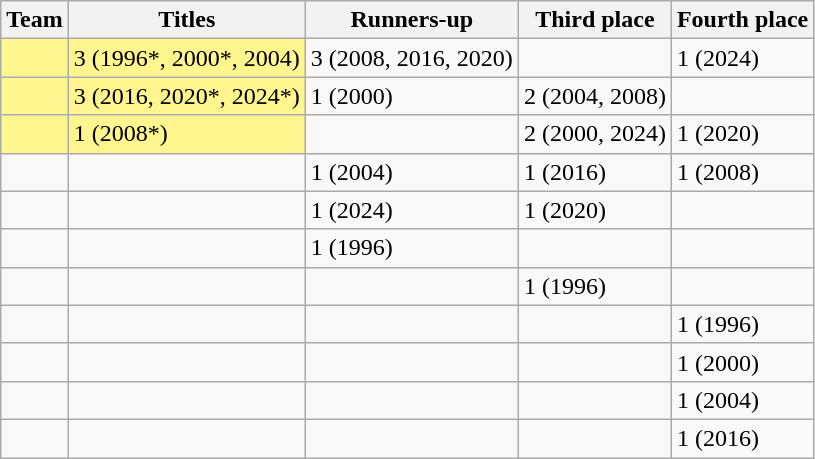<table class="wikitable sortable">
<tr>
<th>Team</th>
<th>Titles</th>
<th>Runners-up</th>
<th>Third place</th>
<th>Fourth place</th>
</tr>
<tr>
<td bgcolor=#FFF68F></td>
<td bgcolor=#FFF68F>3 (1996*, 2000*, 2004)</td>
<td>3 (2008, 2016, 2020)</td>
<td></td>
<td>1 (2024)</td>
</tr>
<tr>
<td bgcolor=#FFF68F></td>
<td bgcolor=#FFF68F>3 (2016, 2020*, 2024*)</td>
<td>1 (2000)</td>
<td>2 (2004, 2008)</td>
<td></td>
</tr>
<tr>
<td bgcolor=#FFF68F></td>
<td bgcolor=#FFF68F>1 (2008*)</td>
<td></td>
<td>2 (2000, 2024)</td>
<td>1 (2020)</td>
</tr>
<tr>
<td></td>
<td></td>
<td>1 (2004)</td>
<td>1 (2016)</td>
<td>1 (2008)</td>
</tr>
<tr>
<td></td>
<td></td>
<td>1 (2024)</td>
<td>1 (2020)</td>
<td></td>
</tr>
<tr>
<td></td>
<td></td>
<td>1 (1996)</td>
<td></td>
<td></td>
</tr>
<tr>
<td></td>
<td></td>
<td></td>
<td>1 (1996)</td>
<td></td>
</tr>
<tr>
<td></td>
<td></td>
<td></td>
<td></td>
<td>1 (1996)</td>
</tr>
<tr>
<td></td>
<td></td>
<td></td>
<td></td>
<td>1 (2000)</td>
</tr>
<tr>
<td></td>
<td></td>
<td></td>
<td></td>
<td>1 (2004)</td>
</tr>
<tr>
<td></td>
<td></td>
<td></td>
<td></td>
<td>1 (2016)</td>
</tr>
</table>
